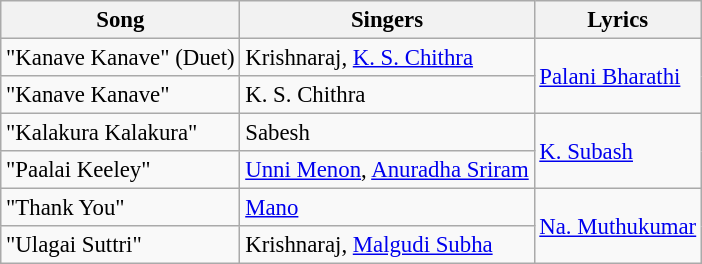<table class="wikitable" style="font-size:95%;">
<tr>
<th>Song</th>
<th>Singers</th>
<th>Lyrics</th>
</tr>
<tr>
<td>"Kanave Kanave" (Duet)</td>
<td>Krishnaraj, <a href='#'>K. S. Chithra</a></td>
<td rowspan=2><a href='#'>Palani Bharathi</a></td>
</tr>
<tr>
<td>"Kanave Kanave"</td>
<td>K. S. Chithra</td>
</tr>
<tr>
<td>"Kalakura Kalakura"</td>
<td>Sabesh</td>
<td rowspan=2><a href='#'>K. Subash</a></td>
</tr>
<tr>
<td>"Paalai Keeley"</td>
<td><a href='#'>Unni Menon</a>, <a href='#'>Anuradha Sriram</a></td>
</tr>
<tr>
<td>"Thank You"</td>
<td><a href='#'>Mano</a></td>
<td rowspan=2><a href='#'>Na. Muthukumar</a></td>
</tr>
<tr>
<td>"Ulagai Suttri"</td>
<td>Krishnaraj, <a href='#'>Malgudi Subha</a></td>
</tr>
</table>
